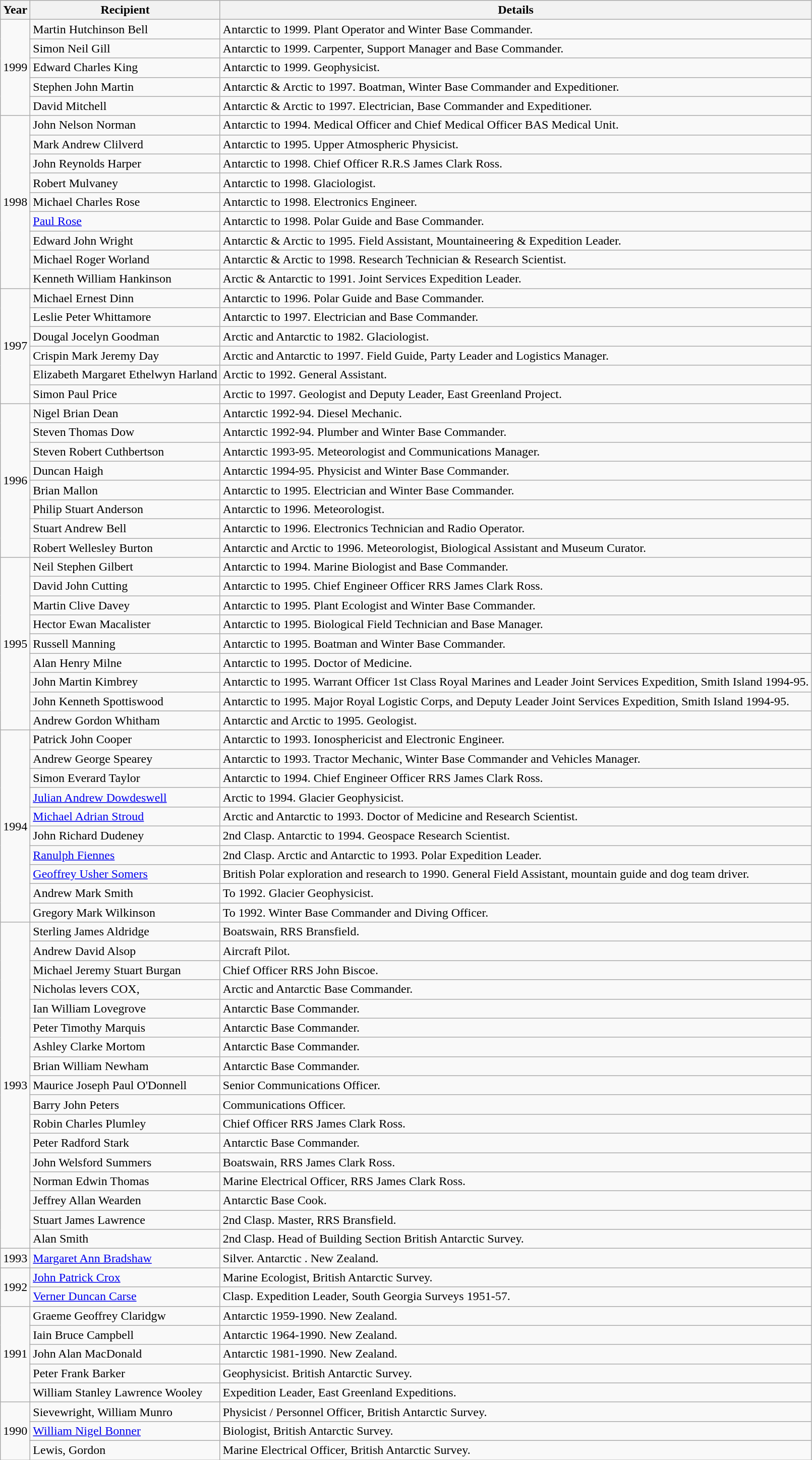<table class="wikitable">
<tr>
<th>Year</th>
<th>Recipient</th>
<th>Details</th>
</tr>
<tr>
<td rowspan="5">1999</td>
<td>Martin Hutchinson Bell</td>
<td>Antarctic to 1999. Plant Operator and Winter Base Commander.</td>
</tr>
<tr>
<td>Simon Neil Gill</td>
<td>Antarctic to 1999. Carpenter, Support Manager and Base Commander.</td>
</tr>
<tr>
<td>Edward Charles King</td>
<td>Antarctic to 1999. Geophysicist.</td>
</tr>
<tr>
<td>Stephen John Martin</td>
<td>Antarctic & Arctic to 1997. Boatman, Winter Base Commander and Expeditioner.</td>
</tr>
<tr>
<td>David Mitchell</td>
<td>Antarctic & Arctic to 1997. Electrician, Base Commander and Expeditioner.</td>
</tr>
<tr>
<td rowspan="9">1998</td>
<td>John Nelson Norman</td>
<td>Antarctic to 1994. Medical Officer and Chief Medical Officer BAS Medical Unit.</td>
</tr>
<tr>
<td>Mark Andrew Clilverd</td>
<td>Antarctic to 1995. Upper Atmospheric Physicist.</td>
</tr>
<tr>
<td>John Reynolds Harper</td>
<td>Antarctic to 1998. Chief Officer R.R.S James Clark Ross.</td>
</tr>
<tr>
<td>Robert Mulvaney</td>
<td>Antarctic to 1998. Glaciologist.</td>
</tr>
<tr>
<td>Michael Charles Rose</td>
<td>Antarctic to 1998. Electronics Engineer.</td>
</tr>
<tr>
<td><a href='#'>Paul Rose</a></td>
<td>Antarctic to 1998. Polar Guide and Base Commander.</td>
</tr>
<tr>
<td>Edward John Wright</td>
<td>Antarctic & Arctic to 1995. Field Assistant, Mountaineering & Expedition Leader.</td>
</tr>
<tr>
<td>Michael Roger Worland</td>
<td>Antarctic & Arctic to 1998. Research Technician & Research Scientist.</td>
</tr>
<tr>
<td>Kenneth William Hankinson</td>
<td>Arctic & Antarctic to 1991. Joint Services Expedition Leader.</td>
</tr>
<tr>
<td rowspan="6">1997</td>
<td>Michael Ernest Dinn</td>
<td>Antarctic to 1996. Polar Guide and Base Commander.</td>
</tr>
<tr>
<td>Leslie Peter Whittamore</td>
<td>Antarctic to 1997. Electrician and Base Commander.</td>
</tr>
<tr>
<td>Dougal Jocelyn Goodman</td>
<td>Arctic and Antarctic to 1982. Glaciologist.</td>
</tr>
<tr>
<td>Crispin Mark Jeremy Day</td>
<td>Arctic and Antarctic to 1997. Field Guide, Party Leader and Logistics Manager.</td>
</tr>
<tr>
<td>Elizabeth Margaret Ethelwyn Harland</td>
<td>Arctic to 1992. General Assistant.</td>
</tr>
<tr>
<td>Simon Paul Price</td>
<td>Arctic to 1997. Geologist and Deputy Leader, East Greenland Project.</td>
</tr>
<tr>
<td rowspan="8">1996</td>
<td>Nigel Brian Dean</td>
<td>Antarctic 1992-94. Diesel Mechanic.</td>
</tr>
<tr>
<td>Steven Thomas Dow</td>
<td>Antarctic 1992-94. Plumber and Winter Base Commander.</td>
</tr>
<tr>
<td>Steven Robert Cuthbertson</td>
<td>Antarctic 1993-95. Meteorologist and Communications Manager.</td>
</tr>
<tr>
<td>Duncan Haigh</td>
<td>Antarctic 1994-95. Physicist and Winter Base Commander.</td>
</tr>
<tr>
<td>Brian Mallon</td>
<td>Antarctic to 1995. Electrician and Winter Base Commander.</td>
</tr>
<tr>
<td>Philip Stuart Anderson</td>
<td>Antarctic to 1996. Meteorologist.</td>
</tr>
<tr>
<td>Stuart Andrew Bell</td>
<td>Antarctic to 1996. Electronics Technician and Radio Operator.</td>
</tr>
<tr>
<td>Robert Wellesley Burton</td>
<td>Antarctic and Arctic to 1996. Meteorologist, Biological Assistant and Museum Curator.</td>
</tr>
<tr>
<td rowspan="9">1995</td>
<td>Neil Stephen Gilbert</td>
<td>Antarctic to 1994. Marine Biologist and Base Commander.</td>
</tr>
<tr>
<td>David John Cutting</td>
<td>Antarctic to 1995. Chief Engineer Officer RRS James Clark Ross.</td>
</tr>
<tr>
<td>Martin Clive Davey</td>
<td>Antarctic to 1995. Plant Ecologist and Winter Base Commander.</td>
</tr>
<tr>
<td>Hector Ewan Macalister</td>
<td>Antarctic to 1995. Biological Field Technician and Base Manager.</td>
</tr>
<tr>
<td>Russell Manning</td>
<td>Antarctic to 1995. Boatman and Winter Base Commander.</td>
</tr>
<tr>
<td>Alan Henry Milne</td>
<td>Antarctic to 1995. Doctor of Medicine.</td>
</tr>
<tr>
<td>John Martin Kimbrey</td>
<td>Antarctic to 1995. Warrant Officer 1st Class Royal Marines and Leader Joint Services Expedition, Smith Island 1994-95.</td>
</tr>
<tr>
<td>John Kenneth Spottiswood</td>
<td>Antarctic to 1995. Major Royal Logistic Corps, and Deputy Leader Joint Services Expedition, Smith Island 1994-95.</td>
</tr>
<tr>
<td>Andrew Gordon Whitham</td>
<td>Antarctic and Arctic to 1995. Geologist.</td>
</tr>
<tr>
<td rowspan="10">1994</td>
<td>Patrick John Cooper</td>
<td>Antarctic to 1993. Ionosphericist and Electronic Engineer.</td>
</tr>
<tr>
<td>Andrew George Spearey</td>
<td>Antarctic to 1993. Tractor Mechanic, Winter Base Commander and Vehicles Manager.</td>
</tr>
<tr>
<td>Simon Everard Taylor</td>
<td>Antarctic to 1994. Chief Engineer Officer RRS James Clark Ross.</td>
</tr>
<tr>
<td><a href='#'>Julian Andrew Dowdeswell</a></td>
<td>Arctic to 1994. Glacier Geophysicist.</td>
</tr>
<tr>
<td><a href='#'>Michael Adrian Stroud</a></td>
<td>Arctic and Antarctic to 1993. Doctor of Medicine and Research Scientist.</td>
</tr>
<tr>
<td>John Richard Dudeney</td>
<td>2nd Clasp. Antarctic to 1994. Geospace Research Scientist.</td>
</tr>
<tr>
<td><a href='#'>Ranulph Fiennes</a></td>
<td>2nd Clasp. Arctic and Antarctic to 1993. Polar Expedition Leader.</td>
</tr>
<tr>
<td><a href='#'>Geoffrey Usher Somers</a></td>
<td>British Polar exploration and research to 1990. General Field Assistant, mountain guide and dog team driver.</td>
</tr>
<tr>
<td>Andrew Mark Smith</td>
<td>To 1992. Glacier Geophysicist.</td>
</tr>
<tr>
<td>Gregory Mark Wilkinson</td>
<td>To 1992. Winter Base Commander and Diving Officer.</td>
</tr>
<tr>
<td rowspan="17">1993</td>
<td>Sterling James Aldridge</td>
<td>Boatswain, RRS Bransfield.</td>
</tr>
<tr>
<td>Andrew David Alsop</td>
<td>Aircraft Pilot.</td>
</tr>
<tr>
<td>Michael Jeremy Stuart Burgan</td>
<td>Chief Officer RRS John Biscoe.</td>
</tr>
<tr>
<td>Nicholas levers COX,</td>
<td>Arctic and Antarctic Base Commander.</td>
</tr>
<tr>
<td>Ian William Lovegrove</td>
<td>Antarctic Base Commander.</td>
</tr>
<tr>
<td>Peter Timothy Marquis</td>
<td>Antarctic Base Commander.</td>
</tr>
<tr>
<td>Ashley Clarke Mortom</td>
<td>Antarctic Base Commander.</td>
</tr>
<tr>
<td>Brian William Newham</td>
<td>Antarctic Base Commander.</td>
</tr>
<tr>
<td>Maurice Joseph Paul O'Donnell</td>
<td>Senior Communications Officer.</td>
</tr>
<tr>
<td>Barry John Peters</td>
<td>Communications Officer.</td>
</tr>
<tr>
<td>Robin Charles Plumley</td>
<td>Chief Officer RRS James Clark Ross.</td>
</tr>
<tr>
<td>Peter Radford Stark</td>
<td>Antarctic Base Commander.</td>
</tr>
<tr>
<td>John Welsford Summers</td>
<td>Boatswain, RRS James Clark Ross.</td>
</tr>
<tr>
<td>Norman Edwin Thomas</td>
<td>Marine Electrical Officer, RRS James Clark Ross.</td>
</tr>
<tr>
<td>Jeffrey Allan Wearden</td>
<td>Antarctic Base Cook.</td>
</tr>
<tr>
<td>Stuart James Lawrence</td>
<td>2nd Clasp. Master, RRS Bransfield.</td>
</tr>
<tr>
<td>Alan Smith</td>
<td>2nd Clasp. Head of Building Section British Antarctic Survey.</td>
</tr>
<tr>
<td>1993</td>
<td><a href='#'>Margaret Ann Bradshaw</a></td>
<td>Silver. Antarctic . New Zealand.</td>
</tr>
<tr>
<td rowspan="2">1992</td>
<td><a href='#'>John Patrick Crox</a></td>
<td>Marine Ecologist, British Antarctic Survey.</td>
</tr>
<tr>
<td><a href='#'>Verner Duncan Carse</a></td>
<td>Clasp. Expedition Leader, South Georgia Surveys 1951-57.</td>
</tr>
<tr>
<td rowspan="5">1991</td>
<td>Graeme Geoffrey Claridgw</td>
<td>Antarctic 1959-1990. New Zealand.</td>
</tr>
<tr>
<td>Iain Bruce Campbell</td>
<td>Antarctic 1964-1990. New Zealand.</td>
</tr>
<tr>
<td>John Alan MacDonald</td>
<td>Antarctic 1981-1990. New Zealand.</td>
</tr>
<tr>
<td>Peter Frank Barker</td>
<td>Geophysicist. British Antarctic Survey.</td>
</tr>
<tr>
<td>William Stanley Lawrence Wooley</td>
<td>Expedition Leader, East Greenland Expeditions.</td>
</tr>
<tr>
<td rowspan="3">1990</td>
<td>Sievewright, William Munro</td>
<td>Physicist / Personnel Officer, British Antarctic Survey.</td>
</tr>
<tr>
<td><a href='#'>William Nigel Bonner</a></td>
<td>Biologist, British Antarctic Survey.</td>
</tr>
<tr>
<td>Lewis, Gordon</td>
<td>Marine Electrical Officer, British Antarctic Survey.</td>
</tr>
</table>
